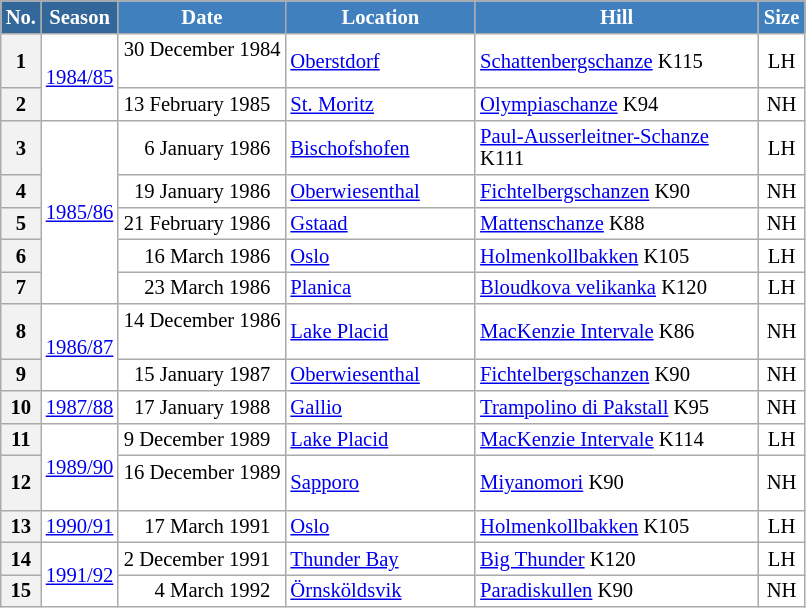<table class="wikitable sortable" style="font-size:86%; line-height:15px; text-align:left; border:grey solid 1px; border-collapse:collapse; background:#ffffff;">
<tr style="background:#efefef;">
<th style="background-color:#369; color:white; width:10px;">No.</th>
<th style="background-color:#369; color:white;  width:30px;">Season</th>
<th style="background-color:#4180be; color:white; width:105px;">Date</th>
<th style="background-color:#4180be; color:white; width:120px;">Location</th>
<th style="background-color:#4180be; color:white; width:182px;">Hill</th>
<th style="background-color:#4180be; color:white; width:25px;">Size</th>
</tr>
<tr>
<th scope=row style="text-align:center;">1</th>
<td align=center rowspan=2><a href='#'>1984/85</a></td>
<td align=right>30 December 1984  </td>
<td> <a href='#'>Oberstdorf</a></td>
<td><a href='#'>Schattenbergschanze</a> K115</td>
<td align=center>LH</td>
</tr>
<tr>
<th scope=row style="text-align:center;">2</th>
<td align=right>13 February 1985  </td>
<td> <a href='#'>St. Moritz</a></td>
<td><a href='#'>Olympiaschanze</a> K94</td>
<td align=center>NH</td>
</tr>
<tr>
<th scope=row style="text-align:center;">3</th>
<td align=center rowspan=5><a href='#'>1985/86</a></td>
<td align=right>6 January 1986  </td>
<td> <a href='#'>Bischofshofen</a></td>
<td><a href='#'>Paul-Ausserleitner-Schanze</a> K111</td>
<td align=center>LH</td>
</tr>
<tr>
<th scope=row style="text-align:center;">4</th>
<td align=right>19 January 1986  </td>
<td> <a href='#'>Oberwiesenthal</a></td>
<td><a href='#'>Fichtelbergschanzen</a> K90</td>
<td align=center>NH</td>
</tr>
<tr>
<th scope=row style="text-align:center;">5</th>
<td align=right>21 February 1986  </td>
<td> <a href='#'>Gstaad</a></td>
<td><a href='#'>Mattenschanze</a> K88</td>
<td align=center>NH</td>
</tr>
<tr>
<th scope=row style="text-align:center;">6</th>
<td align=right>16 March 1986  </td>
<td> <a href='#'>Oslo</a></td>
<td><a href='#'>Holmenkollbakken</a> K105</td>
<td align=center>LH</td>
</tr>
<tr>
<th scope=row style="text-align:center;">7</th>
<td align=right>23 March 1986  </td>
<td> <a href='#'>Planica</a></td>
<td><a href='#'>Bloudkova velikanka</a> K120</td>
<td align=center>LH</td>
</tr>
<tr>
<th scope=row style="text-align:center;">8</th>
<td align=center rowspan=2><a href='#'>1986/87</a></td>
<td align=right>14 December 1986  </td>
<td> <a href='#'>Lake Placid</a></td>
<td><a href='#'>MacKenzie Intervale</a> K86</td>
<td align=center>NH</td>
</tr>
<tr>
<th scope=row style="text-align:center;">9</th>
<td align=right>15 January 1987  </td>
<td> <a href='#'>Oberwiesenthal</a></td>
<td><a href='#'>Fichtelbergschanzen</a> K90</td>
<td align=center>NH</td>
</tr>
<tr>
<th scope=row style="text-align:center;">10</th>
<td align=center><a href='#'>1987/88</a></td>
<td align=right>17 January 1988  </td>
<td> <a href='#'>Gallio</a></td>
<td><a href='#'>Trampolino di Pakstall</a> K95</td>
<td align=center>NH</td>
</tr>
<tr>
<th scope=row style="text-align:center;">11</th>
<td align=center rowspan=2><a href='#'>1989/90</a></td>
<td align=right>9 December 1989  </td>
<td> <a href='#'>Lake Placid</a></td>
<td><a href='#'>MacKenzie Intervale</a> K114</td>
<td align=center>LH</td>
</tr>
<tr>
<th scope=row style="text-align:center;">12</th>
<td align=right>16 December 1989  </td>
<td> <a href='#'>Sapporo</a></td>
<td><a href='#'>Miyanomori</a> K90</td>
<td align=center>NH</td>
</tr>
<tr>
<th scope=row style="text-align:center;">13</th>
<td align=center><a href='#'>1990/91</a></td>
<td align=right>17 March 1991  </td>
<td> <a href='#'>Oslo</a></td>
<td><a href='#'>Holmenkollbakken</a> K105</td>
<td align=center>LH</td>
</tr>
<tr>
<th scope=row style="text-align:center;">14</th>
<td align=center rowspan=2><a href='#'>1991/92</a></td>
<td align=right>2 December 1991  </td>
<td> <a href='#'>Thunder Bay</a></td>
<td><a href='#'>Big Thunder</a> K120</td>
<td align=center>LH</td>
</tr>
<tr>
<th scope=row style="text-align:center;">15</th>
<td align=right>4 March 1992  </td>
<td> <a href='#'>Örnsköldsvik</a></td>
<td><a href='#'>Paradiskullen</a> K90</td>
<td align=center>NH</td>
</tr>
</table>
